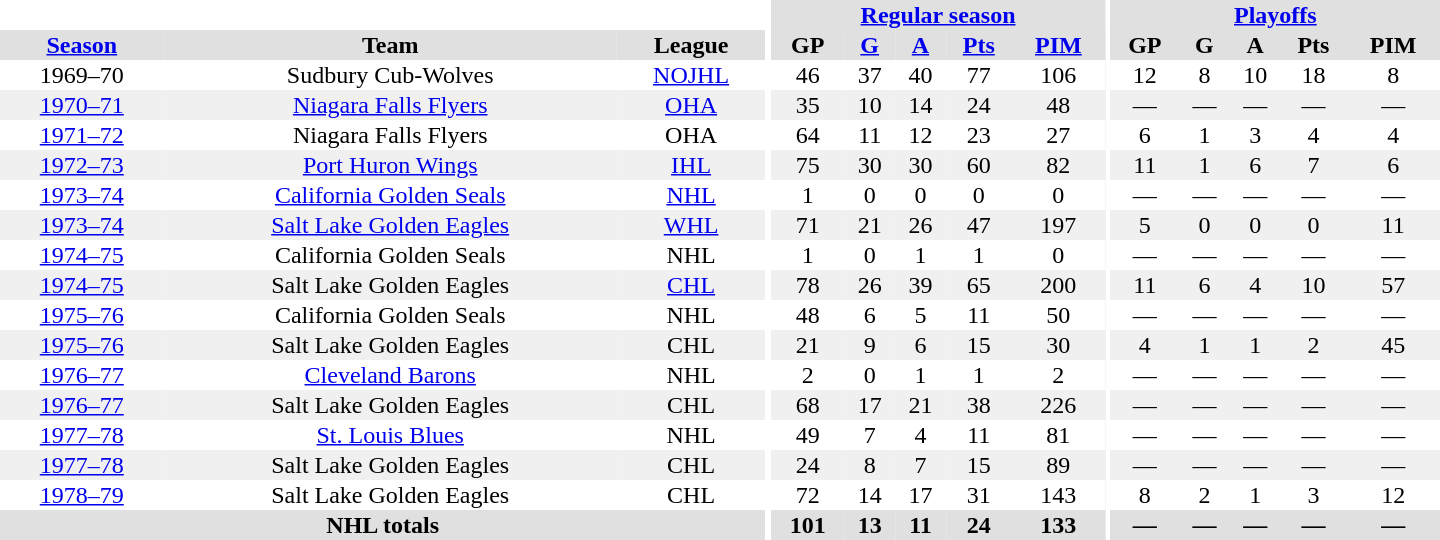<table border="0" cellpadding="1" cellspacing="0" style="text-align:center; width:60em">
<tr bgcolor="#e0e0e0">
<th colspan="3" bgcolor="#ffffff"></th>
<th rowspan="100" bgcolor="#ffffff"></th>
<th colspan="5"><a href='#'>Regular season</a></th>
<th rowspan="100" bgcolor="#ffffff"></th>
<th colspan="5"><a href='#'>Playoffs</a></th>
</tr>
<tr bgcolor="#e0e0e0">
<th><a href='#'>Season</a></th>
<th>Team</th>
<th>League</th>
<th>GP</th>
<th><a href='#'>G</a></th>
<th><a href='#'>A</a></th>
<th><a href='#'>Pts</a></th>
<th><a href='#'>PIM</a></th>
<th>GP</th>
<th>G</th>
<th>A</th>
<th>Pts</th>
<th>PIM</th>
</tr>
<tr>
<td>1969–70</td>
<td>Sudbury Cub-Wolves</td>
<td><a href='#'>NOJHL</a></td>
<td>46</td>
<td>37</td>
<td>40</td>
<td>77</td>
<td>106</td>
<td>12</td>
<td>8</td>
<td>10</td>
<td>18</td>
<td>8</td>
</tr>
<tr bgcolor="#f0f0f0">
<td><a href='#'>1970–71</a></td>
<td><a href='#'>Niagara Falls Flyers</a></td>
<td><a href='#'>OHA</a></td>
<td>35</td>
<td>10</td>
<td>14</td>
<td>24</td>
<td>48</td>
<td>—</td>
<td>—</td>
<td>—</td>
<td>—</td>
<td>—</td>
</tr>
<tr>
<td><a href='#'>1971–72</a></td>
<td>Niagara Falls Flyers</td>
<td>OHA</td>
<td>64</td>
<td>11</td>
<td>12</td>
<td>23</td>
<td>27</td>
<td>6</td>
<td>1</td>
<td>3</td>
<td>4</td>
<td>4</td>
</tr>
<tr bgcolor="#f0f0f0">
<td><a href='#'>1972–73</a></td>
<td><a href='#'>Port Huron Wings</a></td>
<td><a href='#'>IHL</a></td>
<td>75</td>
<td>30</td>
<td>30</td>
<td>60</td>
<td>82</td>
<td>11</td>
<td>1</td>
<td>6</td>
<td>7</td>
<td>6</td>
</tr>
<tr>
<td><a href='#'>1973–74</a></td>
<td><a href='#'>California Golden Seals</a></td>
<td><a href='#'>NHL</a></td>
<td>1</td>
<td>0</td>
<td>0</td>
<td>0</td>
<td>0</td>
<td>—</td>
<td>—</td>
<td>—</td>
<td>—</td>
<td>—</td>
</tr>
<tr bgcolor="#f0f0f0">
<td><a href='#'>1973–74</a></td>
<td><a href='#'>Salt Lake Golden Eagles</a></td>
<td><a href='#'>WHL</a></td>
<td>71</td>
<td>21</td>
<td>26</td>
<td>47</td>
<td>197</td>
<td>5</td>
<td>0</td>
<td>0</td>
<td>0</td>
<td>11</td>
</tr>
<tr>
<td><a href='#'>1974–75</a></td>
<td>California Golden Seals</td>
<td>NHL</td>
<td>1</td>
<td>0</td>
<td>1</td>
<td>1</td>
<td>0</td>
<td>—</td>
<td>—</td>
<td>—</td>
<td>—</td>
<td>—</td>
</tr>
<tr bgcolor="#f0f0f0">
<td><a href='#'>1974–75</a></td>
<td>Salt Lake Golden Eagles</td>
<td><a href='#'>CHL</a></td>
<td>78</td>
<td>26</td>
<td>39</td>
<td>65</td>
<td>200</td>
<td>11</td>
<td>6</td>
<td>4</td>
<td>10</td>
<td>57</td>
</tr>
<tr>
<td><a href='#'>1975–76</a></td>
<td>California Golden Seals</td>
<td>NHL</td>
<td>48</td>
<td>6</td>
<td>5</td>
<td>11</td>
<td>50</td>
<td>—</td>
<td>—</td>
<td>—</td>
<td>—</td>
<td>—</td>
</tr>
<tr bgcolor="#f0f0f0">
<td><a href='#'>1975–76</a></td>
<td>Salt Lake Golden Eagles</td>
<td>CHL</td>
<td>21</td>
<td>9</td>
<td>6</td>
<td>15</td>
<td>30</td>
<td>4</td>
<td>1</td>
<td>1</td>
<td>2</td>
<td>45</td>
</tr>
<tr>
<td><a href='#'>1976–77</a></td>
<td><a href='#'>Cleveland Barons</a></td>
<td>NHL</td>
<td>2</td>
<td>0</td>
<td>1</td>
<td>1</td>
<td>2</td>
<td>—</td>
<td>—</td>
<td>—</td>
<td>—</td>
<td>—</td>
</tr>
<tr bgcolor="#f0f0f0">
<td><a href='#'>1976–77</a></td>
<td>Salt Lake Golden Eagles</td>
<td>CHL</td>
<td>68</td>
<td>17</td>
<td>21</td>
<td>38</td>
<td>226</td>
<td>—</td>
<td>—</td>
<td>—</td>
<td>—</td>
<td>—</td>
</tr>
<tr>
<td><a href='#'>1977–78</a></td>
<td><a href='#'>St. Louis Blues</a></td>
<td>NHL</td>
<td>49</td>
<td>7</td>
<td>4</td>
<td>11</td>
<td>81</td>
<td>—</td>
<td>—</td>
<td>—</td>
<td>—</td>
<td>—</td>
</tr>
<tr bgcolor="#f0f0f0">
<td><a href='#'>1977–78</a></td>
<td>Salt Lake Golden Eagles</td>
<td>CHL</td>
<td>24</td>
<td>8</td>
<td>7</td>
<td>15</td>
<td>89</td>
<td>—</td>
<td>—</td>
<td>—</td>
<td>—</td>
<td>—</td>
</tr>
<tr>
<td><a href='#'>1978–79</a></td>
<td>Salt Lake Golden Eagles</td>
<td>CHL</td>
<td>72</td>
<td>14</td>
<td>17</td>
<td>31</td>
<td>143</td>
<td>8</td>
<td>2</td>
<td>1</td>
<td>3</td>
<td>12</td>
</tr>
<tr bgcolor="#e0e0e0">
<th colspan="3">NHL totals</th>
<th>101</th>
<th>13</th>
<th>11</th>
<th>24</th>
<th>133</th>
<th>—</th>
<th>—</th>
<th>—</th>
<th>—</th>
<th>—</th>
</tr>
</table>
